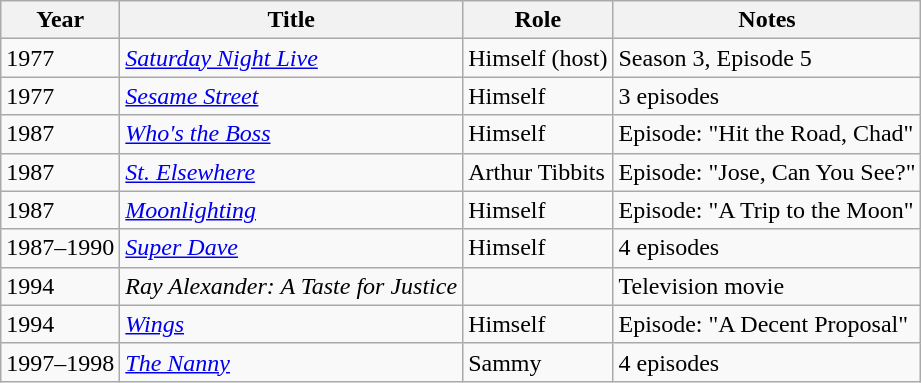<table class="wikitable sortable">
<tr>
<th>Year</th>
<th>Title</th>
<th>Role</th>
<th>Notes</th>
</tr>
<tr>
<td>1977</td>
<td><em><a href='#'>Saturday Night Live</a></em></td>
<td>Himself (host)</td>
<td>Season 3, Episode 5</td>
</tr>
<tr>
<td>1977</td>
<td><em><a href='#'>Sesame Street</a></em></td>
<td>Himself</td>
<td>3 episodes</td>
</tr>
<tr>
<td>1987</td>
<td><em><a href='#'>Who's the Boss</a></em></td>
<td>Himself</td>
<td>Episode: "Hit the Road, Chad"</td>
</tr>
<tr>
<td>1987</td>
<td><em><a href='#'>St. Elsewhere</a></em></td>
<td>Arthur Tibbits</td>
<td>Episode: "Jose, Can You See?"</td>
</tr>
<tr>
<td>1987</td>
<td><em><a href='#'>Moonlighting</a></em></td>
<td>Himself</td>
<td>Episode: "A Trip to the Moon"</td>
</tr>
<tr>
<td>1987–1990</td>
<td><em><a href='#'>Super Dave</a></em></td>
<td>Himself</td>
<td>4 episodes</td>
</tr>
<tr>
<td>1994</td>
<td><em>Ray Alexander: A Taste for Justice</em></td>
<td></td>
<td>Television movie</td>
</tr>
<tr>
<td>1994</td>
<td><em><a href='#'>Wings</a></em></td>
<td>Himself</td>
<td>Episode: "A Decent Proposal"</td>
</tr>
<tr>
<td>1997–1998</td>
<td><em><a href='#'>The Nanny</a></em></td>
<td>Sammy</td>
<td>4 episodes</td>
</tr>
</table>
